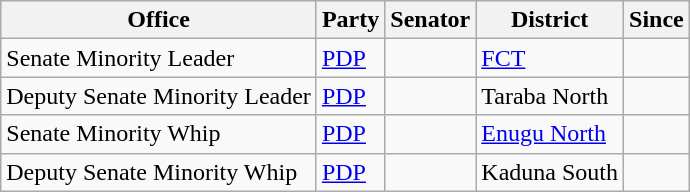<table class="sortable wikitable">
<tr>
<th>Office</th>
<th>Party</th>
<th>Senator</th>
<th>District</th>
<th>Since</th>
</tr>
<tr>
<td>Senate Minority Leader</td>
<td><a href='#'>PDP</a></td>
<td></td>
<td><a href='#'>FCT</a></td>
<td></td>
</tr>
<tr>
<td>Deputy Senate Minority Leader</td>
<td><a href='#'>PDP</a></td>
<td></td>
<td>Taraba North</td>
<td></td>
</tr>
<tr>
<td>Senate Minority Whip</td>
<td><a href='#'>PDP</a></td>
<td></td>
<td><a href='#'>Enugu North</a></td>
<td></td>
</tr>
<tr>
<td>Deputy Senate Minority Whip</td>
<td><a href='#'>PDP</a></td>
<td></td>
<td>Kaduna South</td>
<td></td>
</tr>
</table>
